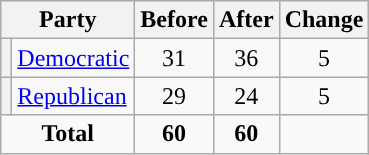<table class="wikitable" style="text-align:center;">
<tr>
<th colspan="2">Party</th>
<th>Before</th>
<th>After</th>
<th>Change</th>
</tr>
<tr>
<th style="background-color:"></th>
<td style="text-align:left;"><a href='#'>Democratic</a></td>
<td>31</td>
<td>36</td>
<td> 5</td>
</tr>
<tr>
<th style="background-color:"></th>
<td style="text-align:left;"><a href='#'>Republican</a></td>
<td>29</td>
<td>24</td>
<td> 5</td>
</tr>
<tr>
<td colspan="2"><strong>Total</strong></td>
<td><strong>60</strong></td>
<td><strong>60</strong></td>
<td></td>
</tr>
</table>
